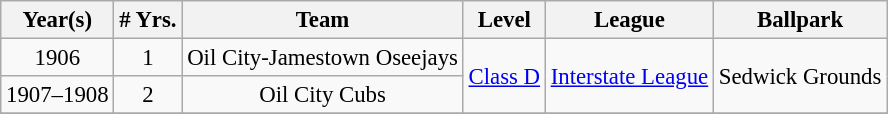<table class="wikitable" style="text-align:center; font-size: 95%;">
<tr>
<th>Year(s)</th>
<th># Yrs.</th>
<th>Team</th>
<th>Level</th>
<th>League</th>
<th>Ballpark</th>
</tr>
<tr>
<td>1906</td>
<td>1</td>
<td>Oil City-Jamestown Oseejays</td>
<td rowspan=2><a href='#'>Class D</a></td>
<td rowspan=2><a href='#'>Interstate League</a></td>
<td rowspan=2>Sedwick Grounds</td>
</tr>
<tr>
<td>1907–1908</td>
<td>2</td>
<td>Oil City Cubs</td>
</tr>
<tr>
</tr>
</table>
